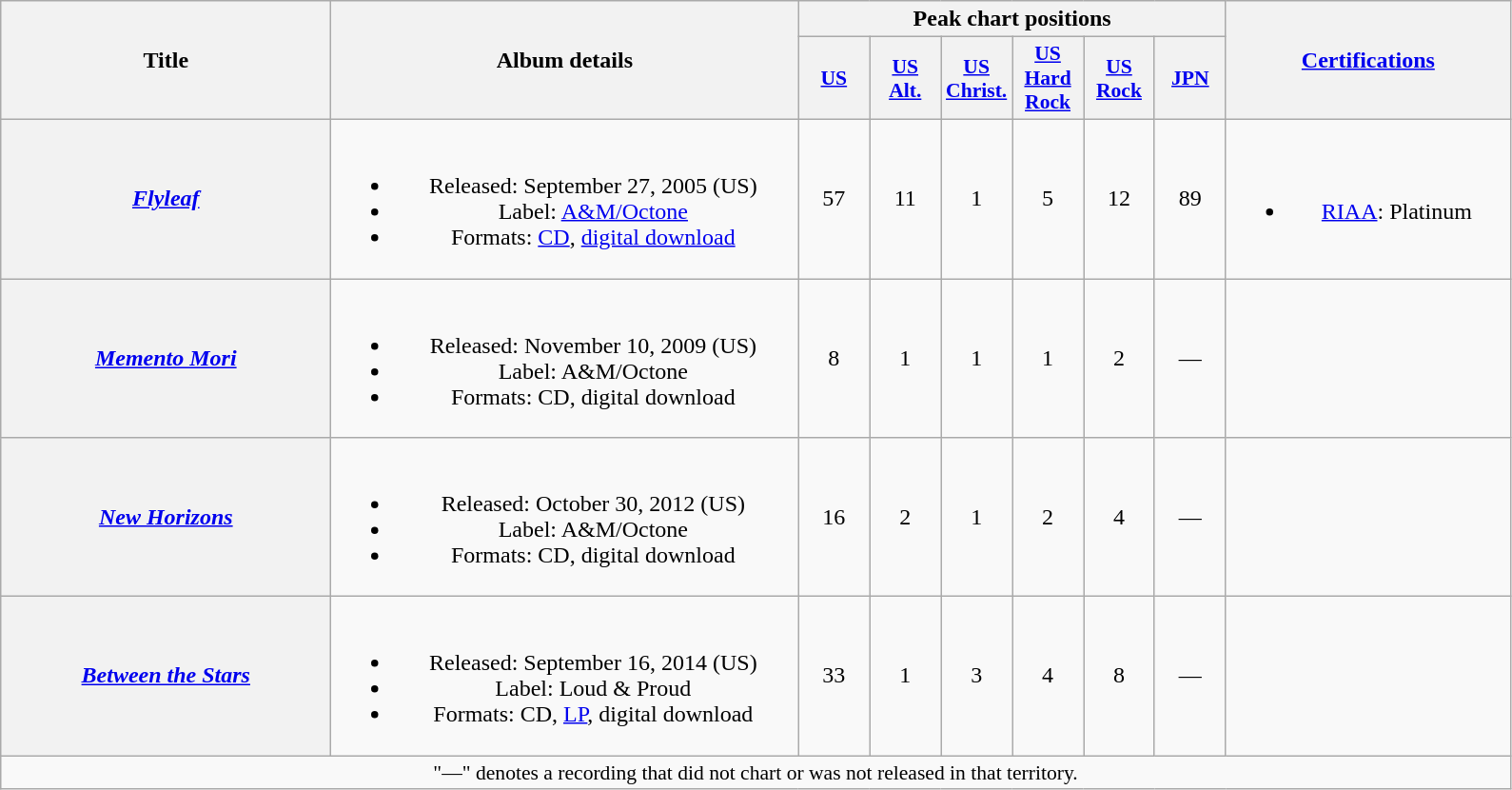<table class="wikitable plainrowheaders" style="text-align:center;">
<tr>
<th scope="col" rowspan="2" style="width:14em;">Title</th>
<th scope="col" rowspan="2" style="width:20em;">Album details</th>
<th scope="col" colspan="6">Peak chart positions</th>
<th scope="col" rowspan="2" style="width:12em;"><a href='#'>Certifications</a></th>
</tr>
<tr>
<th scope="col" style="width:3em;font-size:90%;"><a href='#'>US</a><br></th>
<th scope="col" style="width:3em;font-size:90%;"><a href='#'>US<br>Alt.</a><br></th>
<th scope="col" style="width:3em;font-size:90%;"><a href='#'>US<br>Christ.</a><br></th>
<th scope="col" style="width:3em;font-size:90%;"><a href='#'>US<br>Hard<br>Rock</a><br></th>
<th scope="col" style="width:3em;font-size:90%;"><a href='#'>US<br>Rock</a><br></th>
<th scope="col" style="width:3em;font-size:90%;"><a href='#'>JPN</a><br></th>
</tr>
<tr>
<th scope="row"><em><a href='#'>Flyleaf</a></em></th>
<td><br><ul><li>Released: September 27, 2005 <span>(US)</span></li><li>Label: <a href='#'>A&M/Octone</a></li><li>Formats: <a href='#'>CD</a>, <a href='#'>digital download</a></li></ul></td>
<td>57</td>
<td>11</td>
<td>1</td>
<td>5</td>
<td>12</td>
<td>89</td>
<td><br><ul><li><a href='#'>RIAA</a>: Platinum</li></ul></td>
</tr>
<tr>
<th scope="row"><em><a href='#'>Memento Mori</a></em></th>
<td><br><ul><li>Released: November 10, 2009 <span>(US)</span></li><li>Label: A&M/Octone</li><li>Formats: CD, digital download</li></ul></td>
<td>8</td>
<td>1</td>
<td>1</td>
<td>1</td>
<td>2</td>
<td>—</td>
<td></td>
</tr>
<tr>
<th scope="row"><em><a href='#'>New Horizons</a></em></th>
<td><br><ul><li>Released: October 30, 2012 <span>(US)</span></li><li>Label: A&M/Octone</li><li>Formats: CD, digital download</li></ul></td>
<td>16</td>
<td>2</td>
<td>1</td>
<td>2</td>
<td>4</td>
<td>—</td>
<td></td>
</tr>
<tr>
<th scope="row"><em><a href='#'>Between the Stars</a></em></th>
<td><br><ul><li>Released: September 16, 2014 <span>(US)</span></li><li>Label: Loud & Proud</li><li>Formats: CD, <a href='#'>LP</a>, digital download</li></ul></td>
<td>33</td>
<td>1</td>
<td>3</td>
<td>4</td>
<td>8</td>
<td>—</td>
<td></td>
</tr>
<tr>
<td colspan="9" style="font-size:90%">"—" denotes a recording that did not chart or was not released in that territory.</td>
</tr>
</table>
